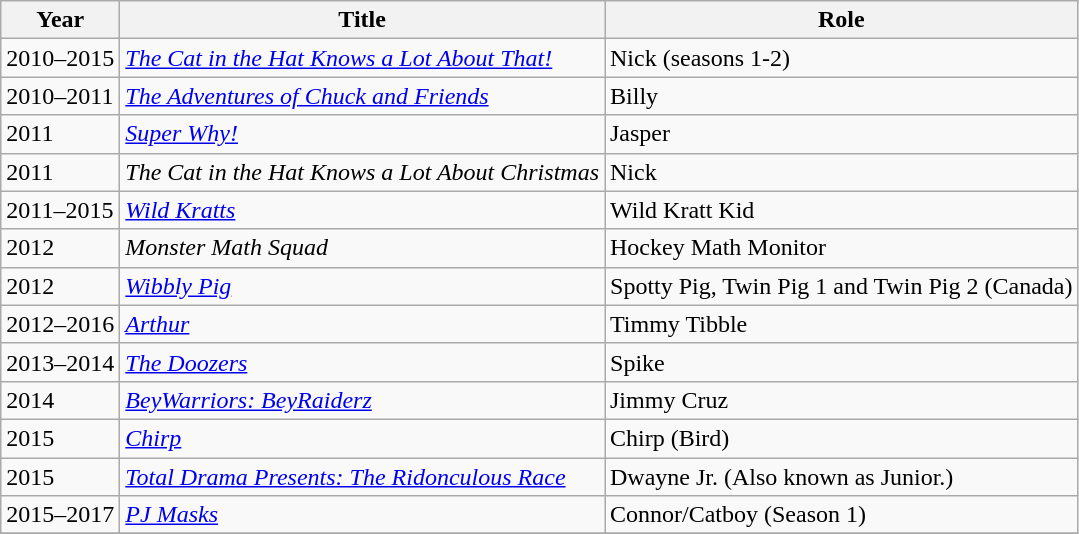<table class="wikitable sortable">
<tr>
<th>Year</th>
<th>Title</th>
<th>Role</th>
</tr>
<tr>
<td>2010–2015</td>
<td data-sort-value="Cat in the Hat Knows a Lot About That!, The"><em><a href='#'>The Cat in the Hat Knows a Lot About That!</a></em></td>
<td>Nick (seasons 1-2)</td>
</tr>
<tr>
<td>2010–2011</td>
<td data-sort-value="Adventures of Chuck and Friends, The"><em><a href='#'>The Adventures of Chuck and Friends</a></em></td>
<td>Billy</td>
</tr>
<tr>
<td>2011</td>
<td><em><a href='#'>Super Why!</a></em></td>
<td>Jasper</td>
</tr>
<tr>
<td>2011</td>
<td data-sort-value="Cat in the Hat Knows a Lot About Christmas, The"><em>The Cat in the Hat Knows a Lot About Christmas</em></td>
<td>Nick</td>
</tr>
<tr>
<td>2011–2015</td>
<td><em><a href='#'>Wild Kratts</a></em></td>
<td>Wild Kratt Kid</td>
</tr>
<tr>
<td>2012</td>
<td><em>Monster Math Squad</em></td>
<td>Hockey Math Monitor</td>
</tr>
<tr>
<td>2012</td>
<td><em><a href='#'>Wibbly Pig</a></em></td>
<td>Spotty Pig, Twin Pig 1 and Twin Pig 2 (Canada)</td>
</tr>
<tr>
<td>2012–2016</td>
<td><em><a href='#'>Arthur</a></em></td>
<td>Timmy Tibble</td>
</tr>
<tr>
<td>2013–2014</td>
<td data-sort-value="Doozers, The"><em><a href='#'>The Doozers</a></em></td>
<td>Spike</td>
</tr>
<tr>
<td>2014</td>
<td><em><a href='#'>BeyWarriors: BeyRaiderz</a></em></td>
<td>Jimmy Cruz</td>
</tr>
<tr>
<td>2015</td>
<td><em><a href='#'>Chirp</a></em></td>
<td>Chirp (Bird)</td>
</tr>
<tr>
<td>2015</td>
<td><em><a href='#'>Total Drama Presents: The Ridonculous Race</a></em></td>
<td>Dwayne Jr. (Also known as Junior.)</td>
</tr>
<tr>
<td>2015–2017</td>
<td><em><a href='#'>PJ Masks</a></em></td>
<td>Connor/Catboy (Season 1)</td>
</tr>
<tr>
</tr>
</table>
